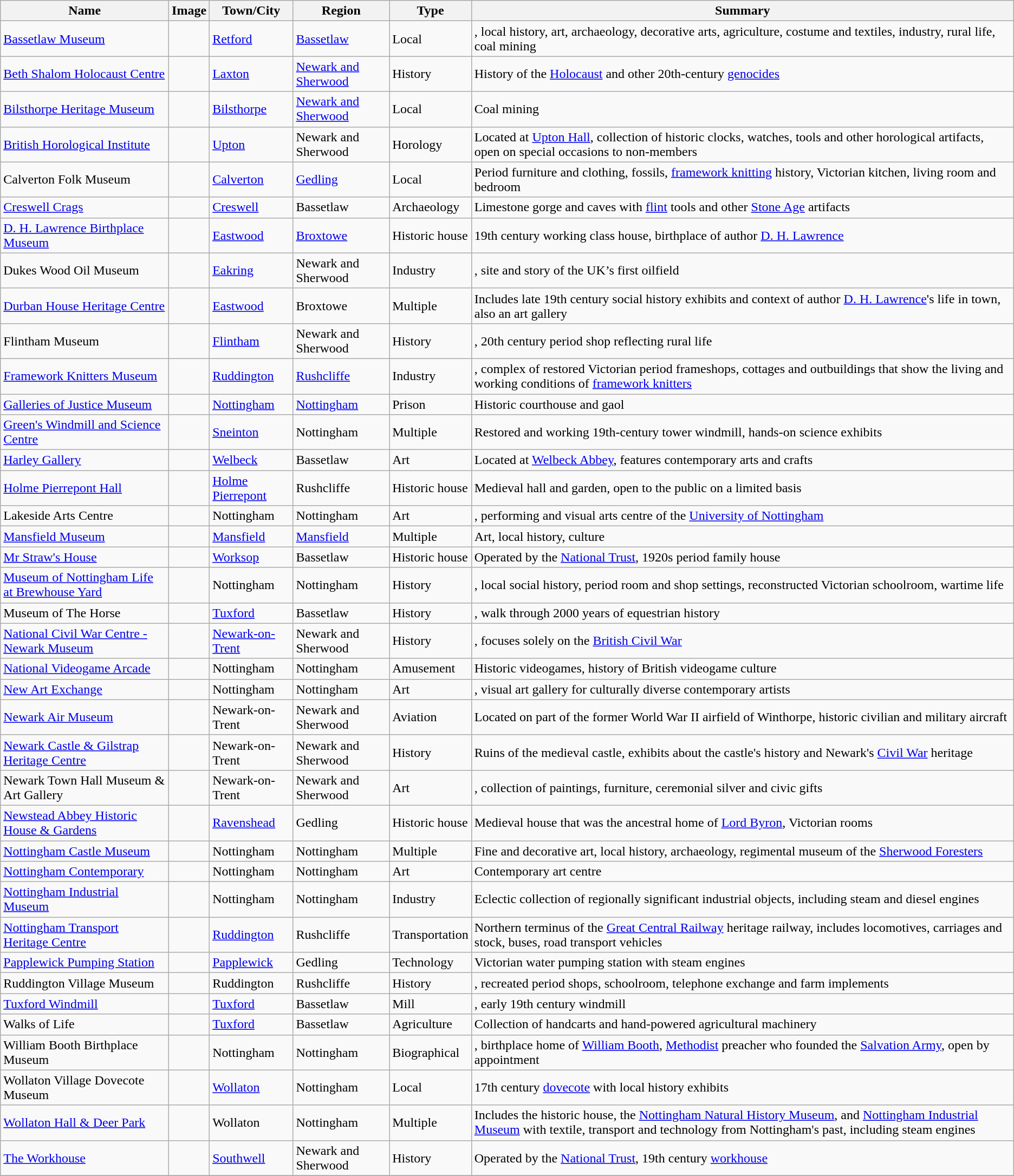<table class="wikitable sortable">
<tr>
<th>Name</th>
<th>Image</th>
<th>Town/City</th>
<th>Region</th>
<th>Type</th>
<th>Summary</th>
</tr>
<tr>
<td><a href='#'>Bassetlaw Museum</a></td>
<td></td>
<td><a href='#'>Retford</a></td>
<td><a href='#'>Bassetlaw</a></td>
<td>Local</td>
<td>, local history, art, archaeology, decorative arts, agriculture, costume and textiles, industry, rural life, coal mining</td>
</tr>
<tr>
<td><a href='#'>Beth Shalom Holocaust Centre</a></td>
<td></td>
<td><a href='#'>Laxton</a></td>
<td><a href='#'>Newark and Sherwood</a></td>
<td>History</td>
<td>History of the <a href='#'>Holocaust</a> and other 20th-century <a href='#'>genocides</a></td>
</tr>
<tr>
<td><a href='#'>Bilsthorpe Heritage Museum</a></td>
<td></td>
<td><a href='#'>Bilsthorpe</a></td>
<td><a href='#'>Newark and Sherwood</a></td>
<td>Local</td>
<td>Coal mining</td>
</tr>
<tr>
<td><a href='#'>British Horological Institute</a></td>
<td></td>
<td><a href='#'>Upton</a></td>
<td>Newark and Sherwood</td>
<td>Horology</td>
<td>Located at <a href='#'>Upton Hall</a>, collection of historic clocks, watches, tools and other horological artifacts, open on special occasions to non-members</td>
</tr>
<tr>
<td>Calverton Folk Museum</td>
<td></td>
<td><a href='#'>Calverton</a></td>
<td><a href='#'>Gedling</a></td>
<td>Local</td>
<td>Period furniture and clothing, fossils, <a href='#'>framework knitting</a> history, Victorian kitchen, living room and bedroom</td>
</tr>
<tr>
<td><a href='#'>Creswell Crags</a></td>
<td></td>
<td><a href='#'>Creswell</a></td>
<td>Bassetlaw</td>
<td>Archaeology</td>
<td>Limestone gorge and caves with <a href='#'>flint</a> tools and other <a href='#'>Stone Age</a> artifacts</td>
</tr>
<tr>
<td><a href='#'>D. H. Lawrence Birthplace Museum</a></td>
<td></td>
<td><a href='#'>Eastwood</a></td>
<td><a href='#'>Broxtowe</a></td>
<td>Historic house</td>
<td>19th century working class house, birthplace of author <a href='#'>D. H. Lawrence</a></td>
</tr>
<tr>
<td>Dukes Wood Oil Museum</td>
<td></td>
<td><a href='#'>Eakring</a></td>
<td>Newark and Sherwood</td>
<td>Industry</td>
<td>, site and story of the UK’s first oilfield</td>
</tr>
<tr>
<td><a href='#'>Durban House Heritage Centre</a></td>
<td></td>
<td><a href='#'>Eastwood</a></td>
<td>Broxtowe</td>
<td>Multiple</td>
<td>Includes late 19th century social history exhibits and context of author <a href='#'>D. H. Lawrence</a>'s life in town, also an art gallery</td>
</tr>
<tr>
<td>Flintham Museum</td>
<td></td>
<td><a href='#'>Flintham</a></td>
<td>Newark and Sherwood</td>
<td>History</td>
<td>, 20th century period shop reflecting rural life</td>
</tr>
<tr>
<td><a href='#'>Framework Knitters Museum</a></td>
<td></td>
<td><a href='#'>Ruddington</a></td>
<td><a href='#'>Rushcliffe</a></td>
<td>Industry</td>
<td>, complex of restored Victorian period frameshops, cottages and outbuildings that show the living and working conditions of <a href='#'>framework knitters</a></td>
</tr>
<tr>
<td><a href='#'>Galleries of Justice Museum</a></td>
<td></td>
<td><a href='#'>Nottingham</a></td>
<td><a href='#'>Nottingham</a></td>
<td>Prison</td>
<td>Historic courthouse and gaol</td>
</tr>
<tr>
<td><a href='#'>Green's Windmill and Science Centre</a></td>
<td></td>
<td><a href='#'>Sneinton</a></td>
<td>Nottingham</td>
<td>Multiple</td>
<td>Restored and working 19th-century tower windmill, hands-on science exhibits</td>
</tr>
<tr>
<td><a href='#'>Harley Gallery</a></td>
<td></td>
<td><a href='#'>Welbeck</a></td>
<td>Bassetlaw</td>
<td>Art</td>
<td>Located at <a href='#'>Welbeck Abbey</a>, features contemporary arts and crafts</td>
</tr>
<tr>
<td><a href='#'>Holme Pierrepont Hall</a></td>
<td></td>
<td><a href='#'>Holme Pierrepont</a></td>
<td>Rushcliffe</td>
<td>Historic house</td>
<td>Medieval hall and garden, open to the public on a limited basis</td>
</tr>
<tr>
<td>Lakeside Arts Centre</td>
<td></td>
<td>Nottingham</td>
<td>Nottingham</td>
<td>Art</td>
<td>, performing and visual arts centre of the <a href='#'>University of Nottingham</a></td>
</tr>
<tr>
<td><a href='#'>Mansfield Museum</a></td>
<td></td>
<td><a href='#'>Mansfield</a></td>
<td><a href='#'>Mansfield</a></td>
<td>Multiple</td>
<td>Art, local history, culture</td>
</tr>
<tr>
<td><a href='#'>Mr Straw's House</a></td>
<td></td>
<td><a href='#'>Worksop</a></td>
<td>Bassetlaw</td>
<td>Historic house</td>
<td>Operated by the <a href='#'>National Trust</a>, 1920s period family house</td>
</tr>
<tr>
<td><a href='#'>Museum of Nottingham Life at Brewhouse Yard</a></td>
<td></td>
<td>Nottingham</td>
<td>Nottingham</td>
<td>History</td>
<td>, local social history, period room and shop settings, reconstructed Victorian schoolroom, wartime life</td>
</tr>
<tr>
<td>Museum of The Horse</td>
<td></td>
<td><a href='#'>Tuxford</a></td>
<td>Bassetlaw</td>
<td>History</td>
<td>, walk through 2000 years of equestrian history</td>
</tr>
<tr>
<td><a href='#'>National Civil War Centre - Newark Museum</a></td>
<td></td>
<td><a href='#'>Newark-on-Trent</a></td>
<td>Newark and Sherwood</td>
<td>History</td>
<td>, focuses solely on the <a href='#'>British Civil War</a></td>
</tr>
<tr>
<td><a href='#'>National Videogame Arcade</a></td>
<td></td>
<td>Nottingham</td>
<td>Nottingham</td>
<td>Amusement</td>
<td>Historic videogames, history of British videogame culture</td>
</tr>
<tr>
<td><a href='#'>New Art Exchange</a></td>
<td></td>
<td>Nottingham</td>
<td>Nottingham</td>
<td>Art</td>
<td>, visual art gallery for culturally diverse contemporary artists</td>
</tr>
<tr>
<td><a href='#'>Newark Air Museum</a></td>
<td></td>
<td>Newark-on-Trent</td>
<td>Newark and Sherwood</td>
<td>Aviation</td>
<td>Located on part of the former World War II airfield of Winthorpe, historic civilian and military aircraft</td>
</tr>
<tr>
<td><a href='#'>Newark Castle & Gilstrap Heritage Centre</a></td>
<td></td>
<td>Newark-on-Trent</td>
<td>Newark and Sherwood</td>
<td>History</td>
<td>Ruins of the medieval castle, exhibits about the castle's history and Newark's <a href='#'>Civil War</a> heritage</td>
</tr>
<tr>
<td>Newark Town Hall Museum & Art Gallery</td>
<td></td>
<td>Newark-on-Trent</td>
<td>Newark and Sherwood</td>
<td>Art</td>
<td>, collection of paintings, furniture, ceremonial silver and civic gifts</td>
</tr>
<tr>
<td><a href='#'>Newstead Abbey Historic House & Gardens</a></td>
<td></td>
<td><a href='#'>Ravenshead</a></td>
<td>Gedling</td>
<td>Historic house</td>
<td>Medieval house that was the ancestral home of <a href='#'>Lord Byron</a>, Victorian rooms</td>
</tr>
<tr>
<td><a href='#'>Nottingham Castle Museum</a></td>
<td></td>
<td>Nottingham</td>
<td>Nottingham</td>
<td>Multiple</td>
<td>Fine and decorative art, local history, archaeology, regimental museum of the <a href='#'>Sherwood Foresters</a></td>
</tr>
<tr>
<td><a href='#'>Nottingham Contemporary</a></td>
<td></td>
<td>Nottingham</td>
<td>Nottingham</td>
<td>Art</td>
<td>Contemporary art centre</td>
</tr>
<tr>
<td><a href='#'>Nottingham Industrial Museum</a></td>
<td></td>
<td>Nottingham</td>
<td>Nottingham</td>
<td>Industry</td>
<td>Eclectic collection of regionally significant industrial objects, including steam and diesel engines</td>
</tr>
<tr>
<td><a href='#'>Nottingham Transport Heritage Centre</a></td>
<td></td>
<td><a href='#'>Ruddington</a></td>
<td>Rushcliffe</td>
<td>Transportation</td>
<td>Northern terminus of the <a href='#'>Great Central Railway</a> heritage railway, includes locomotives, carriages and stock, buses, road transport vehicles</td>
</tr>
<tr>
<td><a href='#'>Papplewick Pumping Station</a></td>
<td></td>
<td><a href='#'>Papplewick</a></td>
<td>Gedling</td>
<td>Technology</td>
<td>Victorian water pumping station with steam engines</td>
</tr>
<tr>
<td>Ruddington Village Museum</td>
<td></td>
<td>Ruddington</td>
<td>Rushcliffe</td>
<td>History</td>
<td>, recreated period shops, schoolroom, telephone exchange and farm implements</td>
</tr>
<tr>
<td><a href='#'>Tuxford Windmill</a></td>
<td></td>
<td><a href='#'>Tuxford</a></td>
<td>Bassetlaw</td>
<td>Mill</td>
<td>, early 19th century windmill</td>
</tr>
<tr>
<td>Walks of Life</td>
<td></td>
<td><a href='#'>Tuxford</a></td>
<td>Bassetlaw</td>
<td>Agriculture</td>
<td>Collection of handcarts and hand-powered agricultural machinery</td>
</tr>
<tr>
<td>William Booth Birthplace Museum</td>
<td></td>
<td>Nottingham</td>
<td>Nottingham</td>
<td>Biographical</td>
<td>, birthplace home of <a href='#'>William Booth</a>, <a href='#'>Methodist</a> preacher who founded the <a href='#'>Salvation Army</a>, open by appointment</td>
</tr>
<tr>
<td>Wollaton Village Dovecote Museum</td>
<td></td>
<td><a href='#'>Wollaton</a></td>
<td>Nottingham</td>
<td>Local</td>
<td>17th century <a href='#'>dovecote</a> with local history exhibits</td>
</tr>
<tr>
<td><a href='#'>Wollaton Hall & Deer Park</a></td>
<td></td>
<td>Wollaton</td>
<td>Nottingham</td>
<td>Multiple</td>
<td>Includes the historic house, the <a href='#'>Nottingham Natural History Museum</a>, and <a href='#'>Nottingham Industrial Museum</a> with textile, transport and technology from Nottingham's past, including steam engines</td>
</tr>
<tr>
<td><a href='#'>The Workhouse</a></td>
<td></td>
<td><a href='#'>Southwell</a></td>
<td>Newark and Sherwood</td>
<td>History</td>
<td>Operated by the <a href='#'>National Trust</a>, 19th century <a href='#'>workhouse</a></td>
</tr>
<tr>
</tr>
</table>
